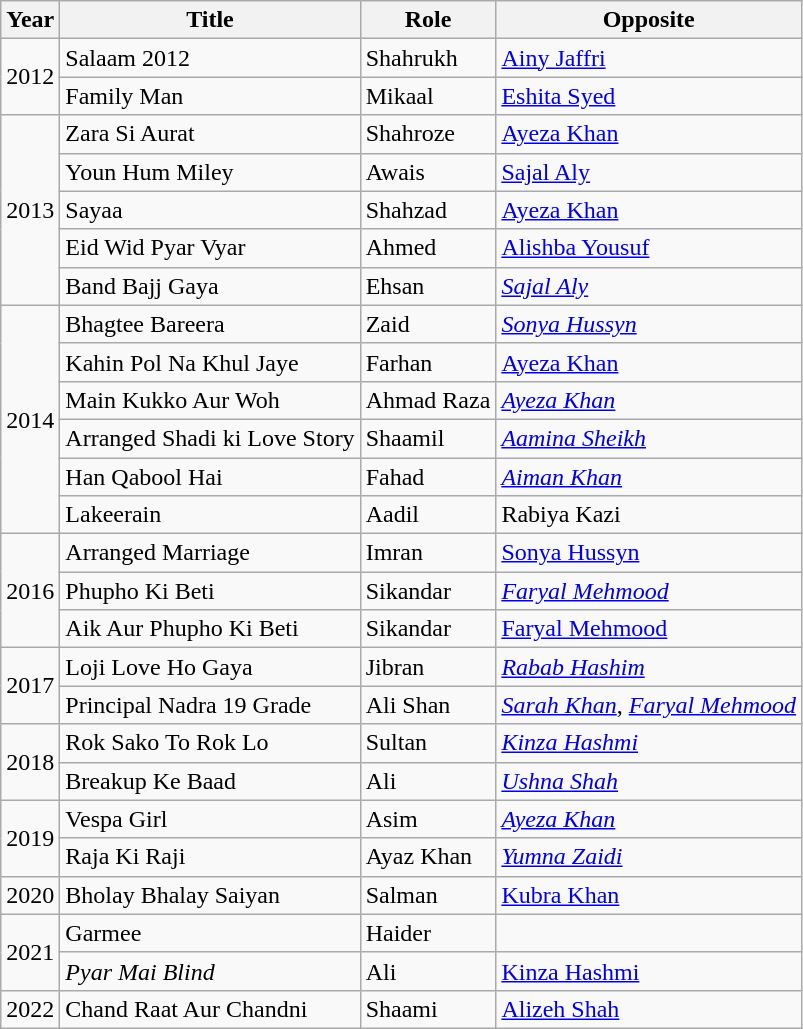<table class="wikitable sortable">
<tr>
<th>Year</th>
<th>Title</th>
<th>Role</th>
<th>Opposite</th>
</tr>
<tr>
<td rowspan="2">2012</td>
<td>Salaam 2012</td>
<td>Shahrukh</td>
<td><a href='#'>Ainy Jaffri</a></td>
</tr>
<tr>
<td>Family Man</td>
<td>Mikaal</td>
<td><a href='#'>Eshita Syed</a></td>
</tr>
<tr>
<td rowspan="5">2013</td>
<td>Zara Si Aurat</td>
<td>Shahroze</td>
<td><a href='#'>Ayeza Khan</a></td>
</tr>
<tr>
<td>Youn Hum Miley</td>
<td>Awais</td>
<td><a href='#'>Sajal Aly</a></td>
</tr>
<tr>
<td>Sayaa</td>
<td>Shahzad</td>
<td><a href='#'>Ayeza Khan</a></td>
</tr>
<tr>
<td>Eid Wid Pyar Vyar</td>
<td>Ahmed</td>
<td><a href='#'>Alishba Yousuf</a></td>
</tr>
<tr>
<td>Band Bajj Gaya</td>
<td>Ehsan</td>
<td><em><a href='#'>Sajal Aly</a></em></td>
</tr>
<tr>
<td rowspan="6">2014</td>
<td>Bhagtee Bareera</td>
<td>Zaid</td>
<td><em><a href='#'>Sonya Hussyn</a></em></td>
</tr>
<tr>
<td>Kahin Pol Na Khul Jaye</td>
<td>Farhan</td>
<td><a href='#'>Ayeza Khan</a></td>
</tr>
<tr>
<td>Main Kukko Aur Woh</td>
<td>Ahmad Raza</td>
<td><em><a href='#'>Ayeza Khan</a></em></td>
</tr>
<tr>
<td>Arranged Shadi ki Love Story</td>
<td>Shaamil</td>
<td><em><a href='#'>Aamina Sheikh</a></em></td>
</tr>
<tr>
<td>Han Qabool Hai</td>
<td>Fahad</td>
<td><em><a href='#'>Aiman Khan</a></em></td>
</tr>
<tr>
<td>Lakeerain</td>
<td>Aadil</td>
<td>Rabiya Kazi</td>
</tr>
<tr>
<td rowspan="3">2016</td>
<td>Arranged Marriage</td>
<td>Imran</td>
<td><a href='#'>Sonya Hussyn</a></td>
</tr>
<tr>
<td>Phupho Ki Beti</td>
<td>Sikandar</td>
<td><em><a href='#'>Faryal Mehmood</a></em></td>
</tr>
<tr>
<td>Aik Aur Phupho Ki Beti</td>
<td>Sikandar</td>
<td><a href='#'>Faryal Mehmood</a></td>
</tr>
<tr>
<td rowspan="2">2017</td>
<td>Loji Love Ho Gaya</td>
<td>Jibran</td>
<td><em><a href='#'>Rabab Hashim</a></em></td>
</tr>
<tr>
<td>Principal Nadra 19 Grade</td>
<td>Ali Shan</td>
<td><em><a href='#'>Sarah Khan</a></em>, <em><a href='#'>Faryal Mehmood</a></em></td>
</tr>
<tr>
<td rowspan="2">2018</td>
<td>Rok Sako To Rok Lo</td>
<td>Sultan</td>
<td><em><a href='#'>Kinza Hashmi</a></em></td>
</tr>
<tr>
<td>Breakup Ke Baad</td>
<td>Ali</td>
<td><em><a href='#'>Ushna Shah</a></em></td>
</tr>
<tr>
<td rowspan="2">2019</td>
<td>Vespa Girl</td>
<td>Asim</td>
<td><em><a href='#'>Ayeza Khan</a></em></td>
</tr>
<tr>
<td>Raja Ki Raji</td>
<td>Ayaz Khan</td>
<td><em><a href='#'>Yumna Zaidi</a></em></td>
</tr>
<tr>
<td>2020</td>
<td>Bholay Bhalay Saiyan</td>
<td>Salman</td>
<td><a href='#'>Kubra Khan</a></td>
</tr>
<tr>
<td rowspan="2">2021</td>
<td>Garmee</td>
<td>Haider</td>
<td></td>
</tr>
<tr>
<td><em>Pyar Mai Blind</em></td>
<td>Ali</td>
<td><a href='#'>Kinza Hashmi</a></td>
</tr>
<tr>
<td>2022</td>
<td>Chand Raat Aur Chandni</td>
<td>Shaami</td>
<td><a href='#'>Alizeh Shah</a></td>
</tr>
</table>
